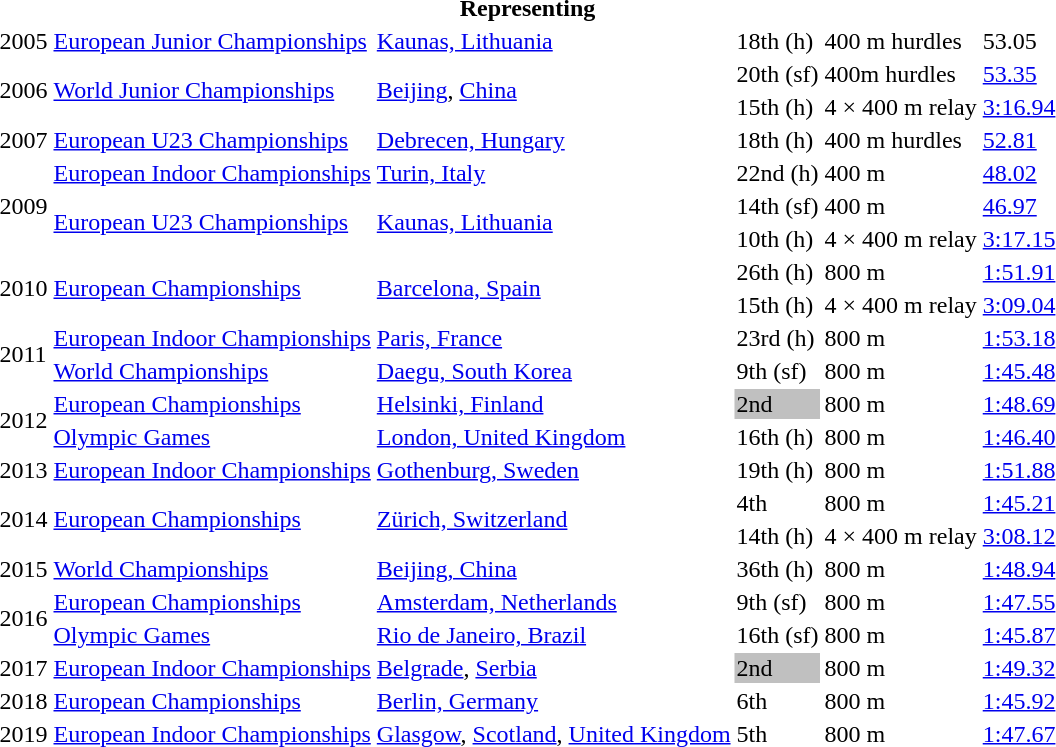<table>
<tr>
<th colspan="6">Representing </th>
</tr>
<tr>
<td>2005</td>
<td><a href='#'>European Junior Championships</a></td>
<td><a href='#'>Kaunas, Lithuania</a></td>
<td>18th (h)</td>
<td>400 m hurdles</td>
<td>53.05</td>
</tr>
<tr>
<td rowspan=2>2006</td>
<td rowspan=2><a href='#'>World Junior Championships</a></td>
<td rowspan=2><a href='#'>Beijing</a>, <a href='#'>China</a></td>
<td>20th (sf)</td>
<td>400m hurdles</td>
<td><a href='#'>53.35</a></td>
</tr>
<tr>
<td>15th (h)</td>
<td>4 × 400 m relay</td>
<td><a href='#'>3:16.94</a></td>
</tr>
<tr>
<td>2007</td>
<td><a href='#'>European U23 Championships</a></td>
<td><a href='#'>Debrecen, Hungary</a></td>
<td>18th (h)</td>
<td>400 m hurdles</td>
<td><a href='#'>52.81</a></td>
</tr>
<tr>
<td rowspan=3>2009</td>
<td><a href='#'>European Indoor Championships</a></td>
<td><a href='#'>Turin, Italy</a></td>
<td>22nd (h)</td>
<td>400 m</td>
<td><a href='#'>48.02</a></td>
</tr>
<tr>
<td rowspan=2><a href='#'>European U23 Championships</a></td>
<td rowspan=2><a href='#'>Kaunas, Lithuania</a></td>
<td>14th (sf)</td>
<td>400 m</td>
<td><a href='#'>46.97</a></td>
</tr>
<tr>
<td>10th (h)</td>
<td>4 × 400 m relay</td>
<td><a href='#'>3:17.15</a></td>
</tr>
<tr>
<td rowspan=2>2010</td>
<td rowspan=2><a href='#'>European Championships</a></td>
<td rowspan=2><a href='#'>Barcelona, Spain</a></td>
<td>26th (h)</td>
<td>800 m</td>
<td><a href='#'>1:51.91</a></td>
</tr>
<tr>
<td>15th (h)</td>
<td>4 × 400 m relay</td>
<td><a href='#'>3:09.04</a></td>
</tr>
<tr>
<td rowspan=2>2011</td>
<td><a href='#'>European Indoor Championships</a></td>
<td><a href='#'>Paris, France</a></td>
<td>23rd (h)</td>
<td>800 m</td>
<td><a href='#'>1:53.18</a></td>
</tr>
<tr>
<td><a href='#'>World Championships</a></td>
<td><a href='#'>Daegu, South Korea</a></td>
<td>9th (sf)</td>
<td>800 m</td>
<td><a href='#'>1:45.48</a></td>
</tr>
<tr>
<td rowspan=2>2012</td>
<td><a href='#'>European Championships</a></td>
<td><a href='#'>Helsinki, Finland</a></td>
<td bgcolor=silver>2nd</td>
<td>800 m</td>
<td><a href='#'>1:48.69</a></td>
</tr>
<tr>
<td><a href='#'>Olympic Games</a></td>
<td><a href='#'>London, United Kingdom</a></td>
<td>16th (h)</td>
<td>800 m</td>
<td><a href='#'>1:46.40</a></td>
</tr>
<tr>
<td>2013</td>
<td><a href='#'>European Indoor Championships</a></td>
<td><a href='#'>Gothenburg, Sweden</a></td>
<td>19th (h)</td>
<td>800 m</td>
<td><a href='#'>1:51.88</a></td>
</tr>
<tr>
<td rowspan=2>2014</td>
<td rowspan=2><a href='#'>European Championships</a></td>
<td rowspan=2><a href='#'>Zürich, Switzerland</a></td>
<td>4th</td>
<td>800 m</td>
<td><a href='#'>1:45.21</a></td>
</tr>
<tr>
<td>14th (h)</td>
<td>4 × 400 m relay</td>
<td><a href='#'>3:08.12</a></td>
</tr>
<tr>
<td>2015</td>
<td><a href='#'>World Championships</a></td>
<td><a href='#'>Beijing, China</a></td>
<td>36th (h)</td>
<td>800 m</td>
<td><a href='#'>1:48.94</a></td>
</tr>
<tr>
<td rowspan=2>2016</td>
<td><a href='#'>European Championships</a></td>
<td><a href='#'>Amsterdam, Netherlands</a></td>
<td>9th (sf)</td>
<td>800 m</td>
<td><a href='#'>1:47.55</a></td>
</tr>
<tr>
<td><a href='#'>Olympic Games</a></td>
<td><a href='#'>Rio de Janeiro, Brazil</a></td>
<td>16th (sf)</td>
<td>800 m</td>
<td><a href='#'>1:45.87</a></td>
</tr>
<tr>
<td>2017</td>
<td><a href='#'>European Indoor Championships</a></td>
<td><a href='#'>Belgrade</a>, <a href='#'>Serbia</a></td>
<td bgcolor=silver>2nd</td>
<td>800 m</td>
<td><a href='#'>1:49.32</a></td>
</tr>
<tr>
<td>2018</td>
<td><a href='#'>European Championships</a></td>
<td><a href='#'>Berlin, Germany</a></td>
<td>6th</td>
<td>800 m</td>
<td><a href='#'>1:45.92</a></td>
</tr>
<tr>
<td>2019</td>
<td><a href='#'>European Indoor Championships</a></td>
<td><a href='#'>Glasgow</a>, <a href='#'>Scotland</a>, <a href='#'>United Kingdom</a></td>
<td>5th</td>
<td>800 m</td>
<td><a href='#'>1:47.67</a></td>
</tr>
</table>
